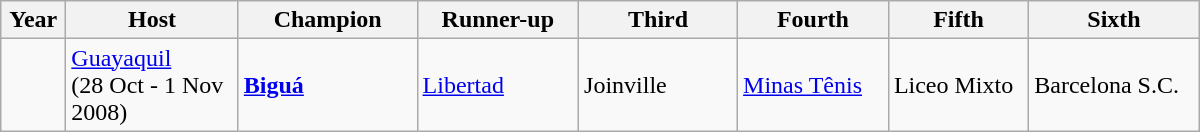<table class="wikitable sortable" style="text-align:left" width="800">
<tr>
<th width=50px>Year</th>
<th width=250px>Host</th>
<th width=250px>Champion</th>
<th width=250px>Runner-up</th>
<th width=250px>Third</th>
<th width=250px>Fourth</th>
<th width=250px>Fifth</th>
<th width=250px>Sixth</th>
</tr>
<tr>
<td></td>
<td> <a href='#'>Guayaquil</a> <br>(28 Oct - 1 Nov 2008)</td>
<td> <strong><a href='#'>Biguá</a></strong></td>
<td> <a href='#'>Libertad</a></td>
<td> Joinville</td>
<td> <a href='#'>Minas Tênis</a></td>
<td> Liceo Mixto</td>
<td> Barcelona S.C.</td>
</tr>
</table>
